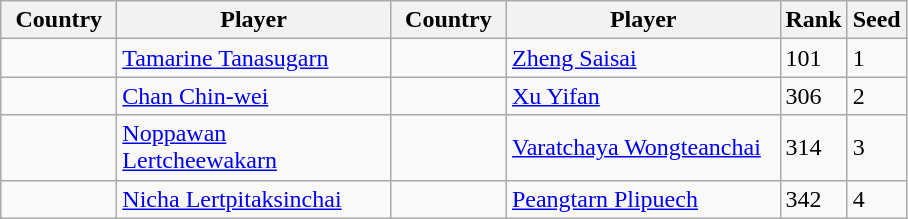<table class="sortable wikitable">
<tr>
<th width="70">Country</th>
<th width="175">Player</th>
<th width="70">Country</th>
<th width="175">Player</th>
<th>Rank</th>
<th>Seed</th>
</tr>
<tr>
<td></td>
<td><a href='#'>Tamarine Tanasugarn</a></td>
<td></td>
<td><a href='#'>Zheng Saisai</a></td>
<td>101</td>
<td>1</td>
</tr>
<tr>
<td></td>
<td><a href='#'>Chan Chin-wei</a></td>
<td></td>
<td><a href='#'>Xu Yifan</a></td>
<td>306</td>
<td>2</td>
</tr>
<tr>
<td></td>
<td><a href='#'>Noppawan Lertcheewakarn</a></td>
<td></td>
<td><a href='#'>Varatchaya Wongteanchai</a></td>
<td>314</td>
<td>3</td>
</tr>
<tr>
<td></td>
<td><a href='#'>Nicha Lertpitaksinchai</a></td>
<td></td>
<td><a href='#'>Peangtarn Plipuech</a></td>
<td>342</td>
<td>4</td>
</tr>
</table>
